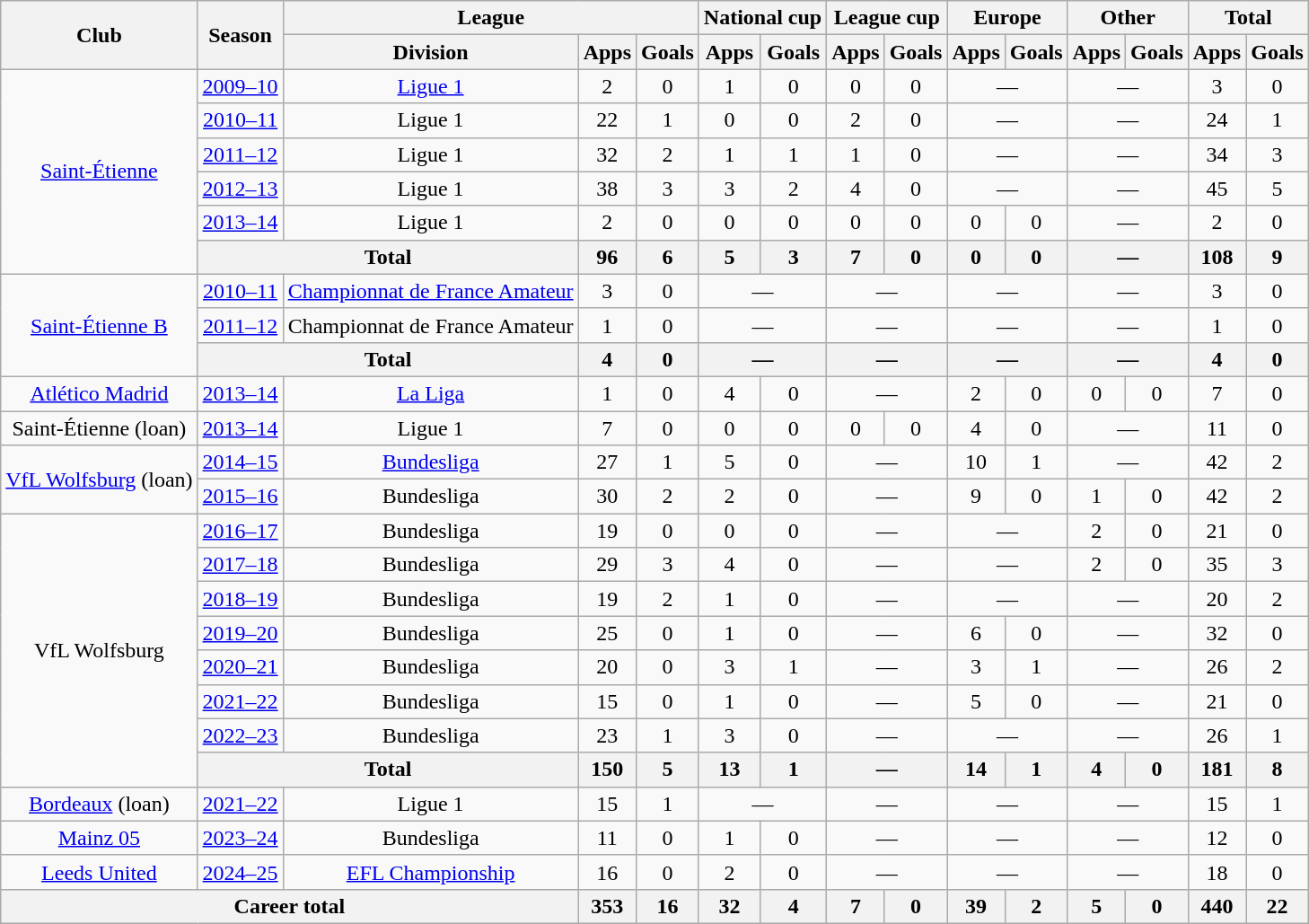<table class="wikitable" style="text-align: center;">
<tr>
<th rowspan=2>Club</th>
<th rowspan=2>Season</th>
<th colspan=3>League</th>
<th colspan=2>National cup</th>
<th colspan=2>League cup</th>
<th colspan=2>Europe</th>
<th colspan=2>Other</th>
<th colspan=2>Total</th>
</tr>
<tr>
<th>Division</th>
<th>Apps</th>
<th>Goals</th>
<th>Apps</th>
<th>Goals</th>
<th>Apps</th>
<th>Goals</th>
<th>Apps</th>
<th>Goals</th>
<th>Apps</th>
<th>Goals</th>
<th>Apps</th>
<th>Goals</th>
</tr>
<tr>
<td rowspan=6><a href='#'>Saint-Étienne</a></td>
<td><a href='#'>2009–10</a></td>
<td><a href='#'>Ligue 1</a></td>
<td>2</td>
<td>0</td>
<td>1</td>
<td>0</td>
<td>0</td>
<td>0</td>
<td colspan="2">—</td>
<td colspan="2">—</td>
<td>3</td>
<td>0</td>
</tr>
<tr>
<td><a href='#'>2010–11</a></td>
<td>Ligue 1</td>
<td>22</td>
<td>1</td>
<td>0</td>
<td>0</td>
<td>2</td>
<td>0</td>
<td colspan="2">—</td>
<td colspan="2">—</td>
<td>24</td>
<td>1</td>
</tr>
<tr>
<td><a href='#'>2011–12</a></td>
<td>Ligue 1</td>
<td>32</td>
<td>2</td>
<td>1</td>
<td>1</td>
<td>1</td>
<td>0</td>
<td colspan="2">—</td>
<td colspan="2">—</td>
<td>34</td>
<td>3</td>
</tr>
<tr>
<td><a href='#'>2012–13</a></td>
<td>Ligue 1</td>
<td>38</td>
<td>3</td>
<td>3</td>
<td>2</td>
<td>4</td>
<td>0</td>
<td colspan="2">—</td>
<td colspan="2">—</td>
<td>45</td>
<td>5</td>
</tr>
<tr>
<td><a href='#'>2013–14</a></td>
<td>Ligue 1</td>
<td>2</td>
<td>0</td>
<td>0</td>
<td>0</td>
<td>0</td>
<td>0</td>
<td>0</td>
<td>0</td>
<td colspan="2">—</td>
<td>2</td>
<td>0</td>
</tr>
<tr>
<th colspan=2>Total</th>
<th>96</th>
<th>6</th>
<th>5</th>
<th>3</th>
<th>7</th>
<th>0</th>
<th>0</th>
<th>0</th>
<th colspan=2>—</th>
<th>108</th>
<th>9</th>
</tr>
<tr>
<td rowspan=3><a href='#'>Saint-Étienne B</a></td>
<td><a href='#'>2010–11</a></td>
<td><a href='#'>Championnat de France Amateur</a></td>
<td>3</td>
<td>0</td>
<td colspan="2">—</td>
<td colspan="2">—</td>
<td colspan="2">—</td>
<td colspan="2">—</td>
<td>3</td>
<td>0</td>
</tr>
<tr>
<td><a href='#'>2011–12</a></td>
<td>Championnat de France Amateur</td>
<td>1</td>
<td>0</td>
<td colspan="2">—</td>
<td colspan="2">—</td>
<td colspan="2">—</td>
<td colspan="2">—</td>
<td>1</td>
<td>0</td>
</tr>
<tr>
<th colspan=2>Total</th>
<th>4</th>
<th>0</th>
<th colspan="2">—</th>
<th colspan="2">—</th>
<th colspan="2">—</th>
<th colspan="2">—</th>
<th>4</th>
<th>0</th>
</tr>
<tr>
<td><a href='#'>Atlético Madrid</a></td>
<td><a href='#'>2013–14</a></td>
<td><a href='#'>La Liga</a></td>
<td>1</td>
<td>0</td>
<td>4</td>
<td>0</td>
<td colspan=2>—</td>
<td>2</td>
<td>0</td>
<td>0</td>
<td>0</td>
<td>7</td>
<td>0</td>
</tr>
<tr>
<td>Saint-Étienne (loan)</td>
<td><a href='#'>2013–14</a></td>
<td>Ligue 1</td>
<td>7</td>
<td>0</td>
<td>0</td>
<td>0</td>
<td>0</td>
<td>0</td>
<td>4</td>
<td>0</td>
<td colspan=2>—</td>
<td>11</td>
<td>0</td>
</tr>
<tr>
<td rowspan=2><a href='#'>VfL Wolfsburg</a> (loan)</td>
<td><a href='#'>2014–15</a></td>
<td><a href='#'>Bundesliga</a></td>
<td>27</td>
<td>1</td>
<td>5</td>
<td>0</td>
<td colspan=2>—</td>
<td>10</td>
<td>1</td>
<td colspan=2>—</td>
<td>42</td>
<td>2</td>
</tr>
<tr>
<td><a href='#'>2015–16</a></td>
<td>Bundesliga</td>
<td>30</td>
<td>2</td>
<td>2</td>
<td>0</td>
<td colspan=2>—</td>
<td>9</td>
<td>0</td>
<td>1</td>
<td>0</td>
<td>42</td>
<td>2</td>
</tr>
<tr>
<td rowspan="8">VfL Wolfsburg</td>
<td><a href='#'>2016–17</a></td>
<td>Bundesliga</td>
<td>19</td>
<td>0</td>
<td>0</td>
<td>0</td>
<td colspan="2">—</td>
<td colspan="2">—</td>
<td>2</td>
<td>0</td>
<td>21</td>
<td>0</td>
</tr>
<tr>
<td><a href='#'>2017–18</a></td>
<td>Bundesliga</td>
<td>29</td>
<td>3</td>
<td>4</td>
<td>0</td>
<td colspan="2">—</td>
<td colspan="2">—</td>
<td>2</td>
<td>0</td>
<td>35</td>
<td>3</td>
</tr>
<tr>
<td><a href='#'>2018–19</a></td>
<td>Bundesliga</td>
<td>19</td>
<td>2</td>
<td>1</td>
<td>0</td>
<td colspan="2">—</td>
<td colspan="2">—</td>
<td colspan="2">—</td>
<td>20</td>
<td>2</td>
</tr>
<tr>
<td><a href='#'>2019–20</a></td>
<td>Bundesliga</td>
<td>25</td>
<td>0</td>
<td>1</td>
<td>0</td>
<td colspan=2>—</td>
<td>6</td>
<td>0</td>
<td colspan=2>—</td>
<td>32</td>
<td>0</td>
</tr>
<tr>
<td><a href='#'>2020–21</a></td>
<td>Bundesliga</td>
<td>20</td>
<td>0</td>
<td>3</td>
<td>1</td>
<td colspan=2>—</td>
<td>3</td>
<td>1</td>
<td colspan=2>—</td>
<td>26</td>
<td>2</td>
</tr>
<tr>
<td><a href='#'>2021–22</a></td>
<td>Bundesliga</td>
<td>15</td>
<td>0</td>
<td>1</td>
<td>0</td>
<td colspan="2">—</td>
<td>5</td>
<td>0</td>
<td colspan="2">—</td>
<td>21</td>
<td>0</td>
</tr>
<tr>
<td><a href='#'>2022–23</a></td>
<td>Bundesliga</td>
<td>23</td>
<td>1</td>
<td>3</td>
<td>0</td>
<td colspan="2">—</td>
<td colspan="2">—</td>
<td colspan="2">—</td>
<td>26</td>
<td>1</td>
</tr>
<tr>
<th colspan="2">Total</th>
<th>150</th>
<th>5</th>
<th>13</th>
<th>1</th>
<th colspan="2">—</th>
<th>14</th>
<th>1</th>
<th>4</th>
<th>0</th>
<th>181</th>
<th>8</th>
</tr>
<tr>
<td><a href='#'>Bordeaux</a> (loan)</td>
<td><a href='#'>2021–22</a></td>
<td>Ligue 1</td>
<td>15</td>
<td>1</td>
<td colspan="2">—</td>
<td colspan="2">—</td>
<td colspan="2">—</td>
<td colspan="2">—</td>
<td>15</td>
<td>1</td>
</tr>
<tr>
<td><a href='#'>Mainz 05</a></td>
<td><a href='#'>2023–24</a></td>
<td>Bundesliga</td>
<td>11</td>
<td>0</td>
<td>1</td>
<td>0</td>
<td colspan="2">—</td>
<td colspan="2">—</td>
<td colspan="2">—</td>
<td>12</td>
<td>0</td>
</tr>
<tr>
<td><a href='#'>Leeds United</a></td>
<td><a href='#'>2024–25</a></td>
<td><a href='#'>EFL Championship</a></td>
<td>16</td>
<td>0</td>
<td>2</td>
<td>0</td>
<td colspan="2">—</td>
<td colspan="2">—</td>
<td colspan="2">—</td>
<td>18</td>
<td>0</td>
</tr>
<tr>
<th colspan="3">Career total</th>
<th>353</th>
<th>16</th>
<th>32</th>
<th>4</th>
<th>7</th>
<th>0</th>
<th>39</th>
<th>2</th>
<th>5</th>
<th>0</th>
<th>440</th>
<th>22</th>
</tr>
</table>
